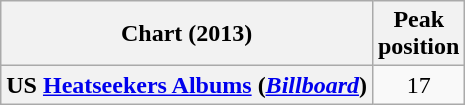<table class="wikitable plainrowheaders">
<tr>
<th scope="col">Chart (2013)</th>
<th scope="col">Peak<br>position</th>
</tr>
<tr>
<th scope="row">US <a href='#'>Heatseekers Albums</a> (<a href='#'><em>Billboard</em></a>)</th>
<td style="text-align:center;">17</td>
</tr>
</table>
